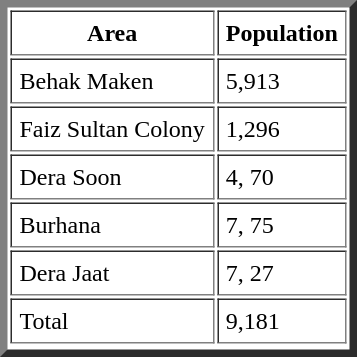<table border="5" cellpadding="5">
<tr>
<th>Area</th>
<th>Population</th>
</tr>
<tr>
<td>Behak Maken</td>
<td>5,913</td>
</tr>
<tr>
<td>Faiz Sultan Colony</td>
<td>1,296</td>
</tr>
<tr>
<td>Dera Soon</td>
<td>4, 70</td>
</tr>
<tr>
<td>Burhana</td>
<td>7, 75</td>
</tr>
<tr>
<td>Dera Jaat</td>
<td>7, 27</td>
</tr>
<tr>
<td>Total</td>
<td>9,181</td>
</tr>
<tr>
</tr>
</table>
